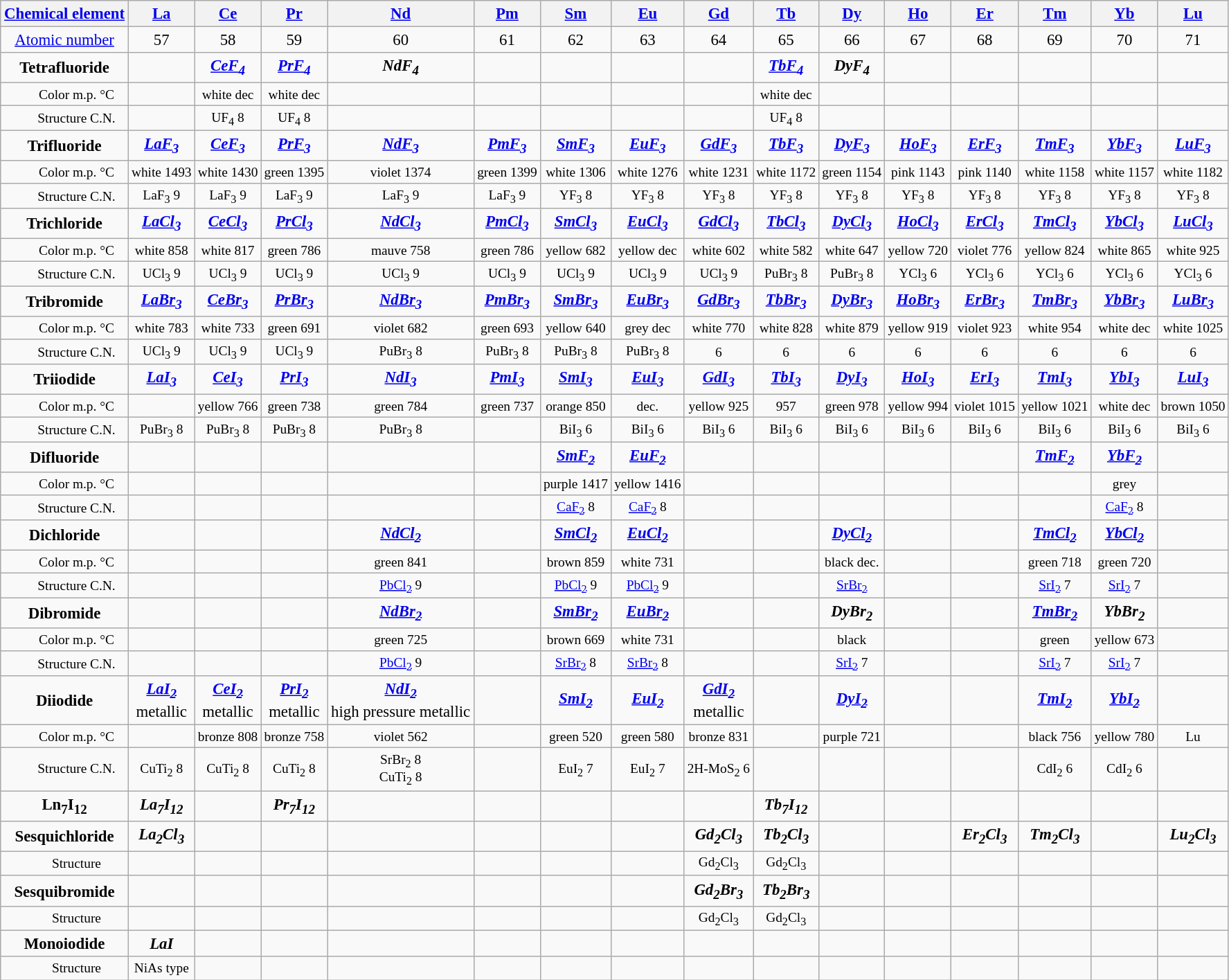<table class="wikitable collapsible collapsed" style="font-size: 95%; text-align: center;">
<tr>
<th><a href='#'>Chemical element</a></th>
<th><a href='#'>La</a></th>
<th><a href='#'>Ce</a></th>
<th><a href='#'>Pr</a></th>
<th><a href='#'>Nd</a></th>
<th><a href='#'>Pm</a></th>
<th><a href='#'>Sm</a></th>
<th><a href='#'>Eu</a></th>
<th><a href='#'>Gd</a></th>
<th><a href='#'>Tb</a></th>
<th><a href='#'>Dy</a></th>
<th><a href='#'>Ho</a></th>
<th><a href='#'>Er</a></th>
<th><a href='#'>Tm</a></th>
<th><a href='#'>Yb</a></th>
<th><a href='#'>Lu</a></th>
</tr>
<tr>
<td><a href='#'>Atomic number</a></td>
<td>57</td>
<td>58</td>
<td>59</td>
<td>60</td>
<td>61</td>
<td>62</td>
<td>63</td>
<td>64</td>
<td>65</td>
<td>66</td>
<td>67</td>
<td>68</td>
<td>69</td>
<td>70</td>
<td>71</td>
</tr>
<tr>
<td><strong>Tetrafluoride</strong></td>
<td></td>
<td><strong><em><a href='#'>CeF<sub>4</sub></a></em></strong></td>
<td><strong><em><a href='#'>PrF<sub>4</sub></a></em></strong></td>
<td><strong><em>NdF<sub>4</sub></em></strong></td>
<td></td>
<td></td>
<td></td>
<td></td>
<td><strong><em><a href='#'>TbF<sub>4</sub></a></em></strong></td>
<td><strong><em>DyF<sub>4</sub></em></strong></td>
<td></td>
<td></td>
<td></td>
<td></td>
<td></td>
</tr>
<tr style="font-size:85%">
<td style="padding-left: 2em">Color m.p. °C</td>
<td></td>
<td>white dec</td>
<td>white dec</td>
<td></td>
<td></td>
<td></td>
<td></td>
<td></td>
<td>white dec</td>
<td></td>
<td></td>
<td></td>
<td></td>
<td></td>
<td></td>
</tr>
<tr style="font-size:85%">
<td style="padding-left: 2em">Structure C.N.</td>
<td></td>
<td>UF<sub>4</sub> 8</td>
<td>UF<sub>4</sub> 8</td>
<td></td>
<td></td>
<td></td>
<td></td>
<td></td>
<td>UF<sub>4</sub> 8</td>
<td></td>
<td></td>
<td></td>
<td></td>
<td></td>
</tr>
<tr>
<td><strong>Trifluoride</strong></td>
<td><strong><em><a href='#'>LaF<sub>3</sub></a></em></strong></td>
<td><strong><em><a href='#'>CeF<sub>3</sub></a></em></strong></td>
<td><strong><em><a href='#'>PrF<sub>3</sub></a></em></strong></td>
<td><strong><em><a href='#'>NdF<sub>3</sub></a></em></strong></td>
<td><strong><em><a href='#'>PmF<sub>3</sub></a></em></strong></td>
<td><strong><em><a href='#'>SmF<sub>3</sub></a></em></strong></td>
<td><strong><em><a href='#'>EuF<sub>3</sub></a></em></strong></td>
<td><strong><em><a href='#'>GdF<sub>3</sub></a></em></strong></td>
<td><strong><em><a href='#'>TbF<sub>3</sub></a></em></strong></td>
<td><strong><em><a href='#'>DyF<sub>3</sub></a></em></strong></td>
<td><strong><em><a href='#'>HoF<sub>3</sub></a></em></strong></td>
<td><strong><em><a href='#'>ErF<sub>3</sub></a></em></strong></td>
<td><strong><em><a href='#'>TmF<sub>3</sub></a></em></strong></td>
<td><strong><em><a href='#'>YbF<sub>3</sub></a></em></strong></td>
<td><strong><em><a href='#'>LuF<sub>3</sub></a></em></strong></td>
</tr>
<tr style="font-size:85%">
<td style="padding-left: 2em">Color m.p. °C</td>
<td>white 1493</td>
<td>white 1430</td>
<td>green 1395</td>
<td>violet 1374</td>
<td>green 1399</td>
<td>white 1306</td>
<td>white 1276</td>
<td>white 1231</td>
<td>white 1172</td>
<td>green 1154</td>
<td>pink 1143</td>
<td>pink 1140</td>
<td>white 1158</td>
<td>white 1157</td>
<td>white 1182</td>
</tr>
<tr style="font-size:85%">
<td style="padding-left: 2em">Structure C.N.</td>
<td>LaF<sub>3</sub> 9</td>
<td>LaF<sub>3</sub> 9</td>
<td>LaF<sub>3</sub> 9</td>
<td>LaF<sub>3</sub> 9</td>
<td>LaF<sub>3</sub> 9</td>
<td>YF<sub>3</sub> 8</td>
<td>YF<sub>3</sub> 8</td>
<td>YF<sub>3</sub> 8</td>
<td>YF<sub>3</sub> 8</td>
<td>YF<sub>3</sub> 8</td>
<td>YF<sub>3</sub> 8</td>
<td>YF<sub>3</sub> 8</td>
<td>YF<sub>3</sub> 8</td>
<td>YF<sub>3</sub> 8</td>
<td>YF<sub>3</sub> 8</td>
</tr>
<tr>
<td><strong>Trichloride</strong></td>
<td><strong><em><a href='#'>LaCl<sub>3</sub></a></em></strong></td>
<td><strong><em><a href='#'>CeCl<sub>3</sub></a></em></strong></td>
<td><strong><em><a href='#'>PrCl<sub>3</sub></a></em></strong></td>
<td><strong><em><a href='#'>NdCl<sub>3</sub></a></em></strong></td>
<td><strong><em><a href='#'>PmCl<sub>3</sub></a></em></strong></td>
<td><strong><em><a href='#'>SmCl<sub>3</sub></a></em></strong></td>
<td><strong><em><a href='#'>EuCl<sub>3</sub></a></em></strong></td>
<td><strong><em><a href='#'>GdCl<sub>3</sub></a></em></strong></td>
<td><strong><em><a href='#'>TbCl<sub>3</sub></a></em></strong></td>
<td><strong><em><a href='#'>DyCl<sub>3</sub></a></em></strong></td>
<td><strong><em><a href='#'>HoCl<sub>3</sub></a></em></strong></td>
<td><strong><em><a href='#'>ErCl<sub>3</sub></a></em></strong></td>
<td><strong><em><a href='#'>TmCl<sub>3</sub></a></em></strong></td>
<td><strong><em><a href='#'>YbCl<sub>3</sub></a></em></strong></td>
<td><strong><em><a href='#'>LuCl<sub>3</sub></a></em></strong></td>
</tr>
<tr style="font-size:85%">
<td style="padding-left: 2em">Color m.p. °C</td>
<td>white 858</td>
<td>white 817</td>
<td>green 786</td>
<td>mauve 758</td>
<td>green 786</td>
<td>yellow 682</td>
<td>yellow dec</td>
<td>white 602</td>
<td>white 582</td>
<td>white 647</td>
<td>yellow 720</td>
<td>violet 776</td>
<td>yellow 824</td>
<td>white 865</td>
<td>white 925</td>
</tr>
<tr style="font-size:85%">
<td style="padding-left: 2em">Structure C.N.</td>
<td>UCl<sub>3</sub> 9</td>
<td>UCl<sub>3</sub> 9</td>
<td>UCl<sub>3</sub> 9</td>
<td>UCl<sub>3</sub> 9</td>
<td>UCl<sub>3</sub> 9</td>
<td>UCl<sub>3</sub> 9</td>
<td>UCl<sub>3</sub> 9</td>
<td>UCl<sub>3</sub> 9</td>
<td>PuBr<sub>3</sub> 8</td>
<td>PuBr<sub>3</sub> 8</td>
<td>YCl<sub>3</sub> 6</td>
<td>YCl<sub>3</sub> 6</td>
<td>YCl<sub>3</sub> 6</td>
<td>YCl<sub>3</sub> 6</td>
<td>YCl<sub>3</sub> 6</td>
</tr>
<tr>
<td><strong>Tribromide</strong></td>
<td><strong><em><a href='#'>LaBr<sub>3</sub></a></em></strong></td>
<td><strong><em><a href='#'>CeBr<sub>3</sub></a></em></strong></td>
<td><strong><em><a href='#'>PrBr<sub>3</sub></a></em></strong></td>
<td><strong><em><a href='#'>NdBr<sub>3</sub></a></em></strong></td>
<td><strong><em><a href='#'>PmBr<sub>3</sub></a></em></strong></td>
<td><strong><em><a href='#'>SmBr<sub>3</sub></a></em></strong></td>
<td><strong><em><a href='#'>EuBr<sub>3</sub></a></em></strong></td>
<td><strong><em><a href='#'>GdBr<sub>3</sub></a></em></strong></td>
<td><strong><em><a href='#'>TbBr<sub>3</sub></a></em></strong></td>
<td><strong><em><a href='#'>DyBr<sub>3</sub></a></em></strong></td>
<td><strong><em><a href='#'>HoBr<sub>3</sub></a></em></strong></td>
<td><strong><em><a href='#'>ErBr<sub>3</sub></a></em></strong></td>
<td><strong><em><a href='#'>TmBr<sub>3</sub></a></em></strong></td>
<td><strong><em><a href='#'>YbBr<sub>3</sub></a></em></strong></td>
<td><strong><em><a href='#'>LuBr<sub>3</sub></a></em></strong></td>
</tr>
<tr style="font-size:85%">
<td style="padding-left: 2em">Color m.p. °C</td>
<td>white 783</td>
<td>white 733</td>
<td>green 691</td>
<td>violet 682</td>
<td>green 693</td>
<td>yellow 640</td>
<td>grey dec</td>
<td>white 770</td>
<td>white 828</td>
<td>white 879</td>
<td>yellow 919</td>
<td>violet 923</td>
<td>white 954</td>
<td>white dec</td>
<td>white 1025</td>
</tr>
<tr style="font-size:85%">
<td style="padding-left: 2em">Structure C.N.</td>
<td>UCl<sub>3</sub> 9</td>
<td>UCl<sub>3</sub> 9</td>
<td>UCl<sub>3</sub> 9</td>
<td>PuBr<sub>3</sub> 8</td>
<td>PuBr<sub>3</sub> 8</td>
<td>PuBr<sub>3</sub> 8</td>
<td>PuBr<sub>3</sub> 8</td>
<td>6</td>
<td>6</td>
<td>6</td>
<td>6</td>
<td>6</td>
<td>6</td>
<td>6</td>
<td>6</td>
</tr>
<tr>
<td><strong>Triiodide</strong></td>
<td><strong><em><a href='#'>LaI<sub>3</sub></a></em></strong></td>
<td><strong><em><a href='#'>CeI<sub>3</sub></a></em></strong></td>
<td><strong><em><a href='#'>PrI<sub>3</sub></a></em></strong></td>
<td><strong><em><a href='#'>NdI<sub>3</sub></a></em></strong></td>
<td><strong><em><a href='#'>PmI<sub>3</sub></a></em></strong></td>
<td><strong><em><a href='#'>SmI<sub>3</sub></a></em></strong></td>
<td><strong><em><a href='#'>EuI<sub>3</sub></a></em></strong></td>
<td><strong><em><a href='#'>GdI<sub>3</sub></a></em></strong></td>
<td><strong><em><a href='#'>TbI<sub>3</sub></a></em></strong></td>
<td><strong><em><a href='#'>DyI<sub>3</sub></a></em></strong></td>
<td><strong><em><a href='#'>HoI<sub>3</sub></a></em></strong></td>
<td><strong><em><a href='#'>ErI<sub>3</sub></a></em></strong></td>
<td><strong><em><a href='#'>TmI<sub>3</sub></a></em></strong></td>
<td><strong><em><a href='#'>YbI<sub>3</sub></a></em></strong></td>
<td><strong><em><a href='#'>LuI<sub>3</sub></a></em></strong></td>
</tr>
<tr style="font-size:85%">
<td style="padding-left: 2em">Color m.p. °C</td>
<td></td>
<td>yellow 766</td>
<td>green 738</td>
<td>green 784</td>
<td>green 737</td>
<td>orange 850</td>
<td>dec.</td>
<td>yellow 925</td>
<td>957</td>
<td>green 978</td>
<td>yellow 994</td>
<td>violet 1015</td>
<td>yellow 1021</td>
<td>white dec</td>
<td>brown 1050</td>
</tr>
<tr style="font-size:85%">
<td style="padding-left: 2em">Structure C.N.</td>
<td>PuBr<sub>3</sub> 8</td>
<td>PuBr<sub>3</sub> 8</td>
<td>PuBr<sub>3</sub> 8</td>
<td>PuBr<sub>3</sub> 8</td>
<td></td>
<td>BiI<sub>3</sub> 6</td>
<td>BiI<sub>3</sub> 6</td>
<td>BiI<sub>3</sub> 6</td>
<td>BiI<sub>3</sub> 6</td>
<td>BiI<sub>3</sub> 6</td>
<td>BiI<sub>3</sub> 6</td>
<td>BiI<sub>3</sub> 6</td>
<td>BiI<sub>3</sub> 6</td>
<td>BiI<sub>3</sub> 6</td>
<td>BiI<sub>3</sub> 6</td>
</tr>
<tr>
<td><strong>Difluoride</strong></td>
<td></td>
<td></td>
<td></td>
<td></td>
<td></td>
<td><strong><em><a href='#'>SmF<sub>2</sub></a></em></strong></td>
<td><strong><em><a href='#'>EuF<sub>2</sub></a></em></strong></td>
<td></td>
<td></td>
<td></td>
<td></td>
<td></td>
<td><strong><em><a href='#'>TmF<sub>2</sub></a></em></strong></td>
<td><strong><em><a href='#'>YbF<sub>2</sub></a></em></strong></td>
<td></td>
</tr>
<tr style="font-size:85%">
<td style="padding-left: 2em">Color m.p. °C</td>
<td></td>
<td></td>
<td></td>
<td></td>
<td></td>
<td>purple 1417</td>
<td>yellow 1416</td>
<td></td>
<td></td>
<td></td>
<td></td>
<td></td>
<td></td>
<td>grey</td>
<td></td>
</tr>
<tr style="font-size:85%">
<td style="padding-left: 2em">Structure C.N.</td>
<td></td>
<td></td>
<td></td>
<td></td>
<td></td>
<td><a href='#'>CaF<sub>2</sub></a> 8</td>
<td><a href='#'>CaF<sub>2</sub></a> 8</td>
<td></td>
<td></td>
<td></td>
<td></td>
<td></td>
<td></td>
<td><a href='#'>CaF<sub>2</sub></a> 8</td>
<td></td>
</tr>
<tr>
<td><strong>Dichloride</strong></td>
<td></td>
<td></td>
<td></td>
<td><strong><em><a href='#'>NdCl<sub>2</sub></a></em></strong></td>
<td></td>
<td><strong><em><a href='#'>SmCl<sub>2</sub></a></em></strong></td>
<td><strong><em><a href='#'>EuCl<sub>2</sub></a></em></strong></td>
<td></td>
<td></td>
<td><strong><em><a href='#'>DyCl<sub>2</sub></a></em></strong></td>
<td></td>
<td></td>
<td><strong><em><a href='#'>TmCl<sub>2</sub></a></em></strong></td>
<td><strong><em><a href='#'>YbCl<sub>2</sub></a></em></strong></td>
<td></td>
</tr>
<tr style="font-size:85%">
<td style="padding-left: 2em">Color m.p. °C</td>
<td></td>
<td></td>
<td></td>
<td>green 841</td>
<td></td>
<td>brown 859</td>
<td>white 731</td>
<td></td>
<td></td>
<td>black dec.</td>
<td></td>
<td></td>
<td>green 718</td>
<td>green 720</td>
<td></td>
</tr>
<tr style="font-size:85%">
<td style="padding-left: 2em">Structure C.N.</td>
<td></td>
<td></td>
<td></td>
<td><a href='#'>PbCl<sub>2</sub></a> 9</td>
<td></td>
<td><a href='#'>PbCl<sub>2</sub></a> 9</td>
<td><a href='#'>PbCl<sub>2</sub></a> 9</td>
<td></td>
<td></td>
<td><a href='#'>SrBr<sub>2</sub></a></td>
<td></td>
<td></td>
<td><a href='#'>SrI<sub>2</sub></a> 7</td>
<td><a href='#'>SrI<sub>2</sub></a> 7</td>
<td></td>
</tr>
<tr>
<td><strong>Dibromide</strong></td>
<td></td>
<td></td>
<td></td>
<td><strong><em><a href='#'>NdBr<sub>2</sub></a></em></strong></td>
<td></td>
<td><strong><em><a href='#'>SmBr<sub>2</sub></a></em></strong></td>
<td><strong><em><a href='#'>EuBr<sub>2</sub></a></em></strong></td>
<td></td>
<td></td>
<td><strong><em>DyBr<sub>2</sub></em></strong></td>
<td></td>
<td></td>
<td><strong><em><a href='#'>TmBr<sub>2</sub></a></em></strong></td>
<td><strong><em>YbBr<sub>2</sub></em></strong></td>
<td></td>
</tr>
<tr style="font-size:85%">
<td style="padding-left: 2em">Color m.p. °C</td>
<td></td>
<td></td>
<td></td>
<td>green 725</td>
<td></td>
<td>brown 669</td>
<td>white 731</td>
<td></td>
<td></td>
<td>black</td>
<td></td>
<td></td>
<td>green</td>
<td>yellow 673</td>
<td></td>
</tr>
<tr style="font-size:85%">
<td style="padding-left: 2em">Structure C.N.</td>
<td></td>
<td></td>
<td></td>
<td><a href='#'>PbCl<sub>2</sub></a> 9</td>
<td></td>
<td><a href='#'>SrBr<sub>2</sub></a> 8</td>
<td><a href='#'>SrBr<sub>2</sub></a> 8</td>
<td></td>
<td></td>
<td><a href='#'>SrI<sub>2</sub></a> 7</td>
<td></td>
<td></td>
<td><a href='#'>SrI<sub>2</sub></a> 7</td>
<td><a href='#'>SrI<sub>2</sub></a> 7</td>
<td></td>
</tr>
<tr>
<td><strong>Diiodide</strong></td>
<td><strong><em><a href='#'>LaI<sub>2</sub></a></em></strong><br> metallic</td>
<td><strong><em><a href='#'>CeI<sub>2</sub></a></em></strong><br> metallic</td>
<td><strong><em><a href='#'>PrI<sub>2</sub></a></em></strong><br> metallic</td>
<td><strong><em><a href='#'>NdI<sub>2</sub></a></em></strong><br> high pressure metallic</td>
<td></td>
<td><strong><em><a href='#'>SmI<sub>2</sub></a></em></strong></td>
<td><strong><em><a href='#'>EuI<sub>2</sub></a></em></strong></td>
<td><strong><em><a href='#'>GdI<sub>2</sub></a></em></strong><br> metallic</td>
<td></td>
<td><strong><em><a href='#'>DyI<sub>2</sub></a></em></strong></td>
<td></td>
<td></td>
<td><strong><em><a href='#'>TmI<sub>2</sub></a></em></strong></td>
<td><strong><em><a href='#'>YbI<sub>2</sub></a></em></strong></td>
<td></td>
</tr>
<tr style="font-size:85%">
<td style="padding-left: 2em">Color m.p. °C</td>
<td></td>
<td>bronze 808</td>
<td>bronze 758</td>
<td>violet 562</td>
<td></td>
<td>green 520</td>
<td>green 580</td>
<td>bronze 831</td>
<td></td>
<td>purple 721</td>
<td></td>
<td></td>
<td>black 756</td>
<td>yellow 780</td>
<td>Lu</td>
</tr>
<tr style="font-size:85%">
<td style="padding-left: 2em">Structure C.N.</td>
<td>CuTi<sub>2</sub> 8</td>
<td>CuTi<sub>2</sub> 8</td>
<td>CuTi<sub>2</sub> 8</td>
<td>SrBr<sub>2</sub> 8 <br>CuTi<sub>2</sub> 8</td>
<td></td>
<td>EuI<sub>2</sub> 7</td>
<td>EuI<sub>2</sub> 7</td>
<td>2H-MoS<sub>2</sub> 6</td>
<td></td>
<td></td>
<td></td>
<td></td>
<td>CdI<sub>2</sub> 6</td>
<td>CdI<sub>2</sub> 6</td>
<td></td>
</tr>
<tr>
<td><strong>Ln<sub>7</sub>I<sub>12</sub></strong></td>
<td><strong><em>La<sub>7</sub>I<sub>12</sub></em></strong></td>
<td></td>
<td><strong><em>Pr<sub>7</sub>I<sub>12</sub></em></strong></td>
<td></td>
<td></td>
<td></td>
<td></td>
<td></td>
<td><strong><em>Tb<sub>7</sub>I<sub>12</sub></em></strong></td>
<td></td>
<td></td>
<td></td>
<td></td>
<td></td>
<td></td>
</tr>
<tr>
<td><strong>Sesquichloride</strong></td>
<td><strong><em>La<sub>2</sub>Cl<sub>3</sub></em></strong></td>
<td></td>
<td></td>
<td></td>
<td></td>
<td></td>
<td></td>
<td><strong><em>Gd<sub>2</sub>Cl<sub>3</sub></em></strong></td>
<td><strong><em>Tb<sub>2</sub>Cl<sub>3</sub></em></strong></td>
<td></td>
<td></td>
<td><strong><em>Er<sub>2</sub>Cl<sub>3</sub></em></strong></td>
<td><strong><em>Tm<sub>2</sub>Cl<sub>3</sub></em></strong></td>
<td></td>
<td><strong><em>Lu<sub>2</sub>Cl<sub>3</sub></em></strong></td>
</tr>
<tr style="font-size:85%">
<td style="padding-left: 2em">Structure</td>
<td></td>
<td></td>
<td></td>
<td></td>
<td></td>
<td></td>
<td></td>
<td>Gd<sub>2</sub>Cl<sub>3</sub></td>
<td>Gd<sub>2</sub>Cl<sub>3</sub></td>
<td></td>
<td></td>
<td></td>
<td></td>
<td></td>
<td></td>
</tr>
<tr>
<td><strong>Sesquibromide</strong></td>
<td></td>
<td></td>
<td></td>
<td></td>
<td></td>
<td></td>
<td></td>
<td><strong><em>Gd<sub>2</sub>Br<sub>3</sub></em></strong></td>
<td><strong><em>Tb<sub>2</sub>Br<sub>3</sub></em></strong></td>
<td></td>
<td></td>
<td></td>
<td></td>
<td></td>
<td></td>
</tr>
<tr style="font-size:85%">
<td style="padding-left: 2em">Structure</td>
<td></td>
<td></td>
<td></td>
<td></td>
<td></td>
<td></td>
<td></td>
<td>Gd<sub>2</sub>Cl<sub>3</sub></td>
<td>Gd<sub>2</sub>Cl<sub>3</sub></td>
<td></td>
<td></td>
<td></td>
<td></td>
<td></td>
<td></td>
</tr>
<tr>
<td><strong>Monoiodide</strong></td>
<td><strong><em>LaI</em></strong></td>
<td></td>
<td></td>
<td></td>
<td></td>
<td></td>
<td></td>
<td></td>
<td></td>
<td></td>
<td></td>
<td></td>
<td></td>
<td></td>
<td></td>
</tr>
<tr style="font-size:85%">
<td style="padding-left: 2em">Structure</td>
<td>NiAs type</td>
<td></td>
<td></td>
<td></td>
<td></td>
<td></td>
<td></td>
<td></td>
<td></td>
<td></td>
<td></td>
<td></td>
<td></td>
<td></td>
<td></td>
</tr>
</table>
